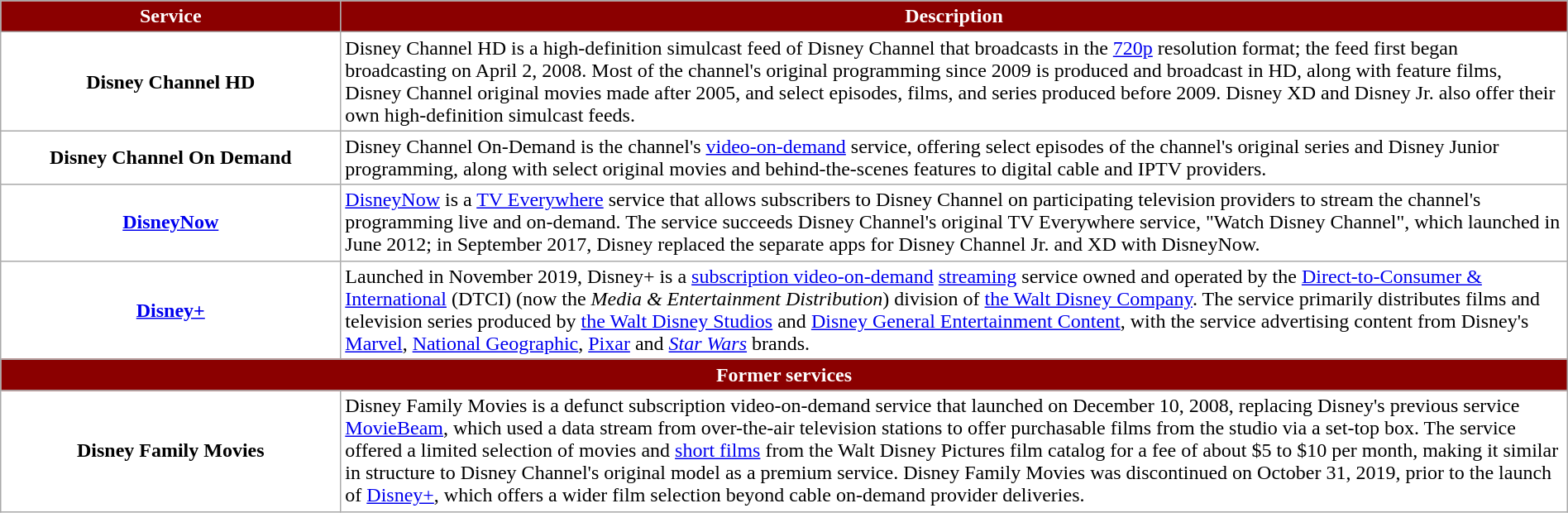<table class="wikitable" style="width:100%; background:#fff;">
<tr style="color:white;">
<th style="background:darkRed;">Service</th>
<th style="background:darkRed;">Description</th>
</tr>
<tr>
<td style="text-align:center; width:200pt;"><strong>Disney Channel HD</strong></td>
<td>Disney Channel HD is a high-definition simulcast feed of Disney Channel that broadcasts in the <a href='#'>720p</a> resolution format; the feed first began broadcasting on April 2, 2008. Most of the channel's original programming since 2009 is produced and broadcast in HD, along with feature films, Disney Channel original movies made after 2005, and select episodes, films, and series produced before 2009. Disney XD and Disney Jr. also offer their own high-definition simulcast feeds.</td>
</tr>
<tr>
<td style="text-align: center; width:200pt;"><strong> Disney Channel On Demand</strong></td>
<td>Disney Channel On-Demand is the channel's <a href='#'>video-on-demand</a> service, offering select episodes of the channel's original series and Disney Junior programming, along with select original movies and behind-the-scenes features to digital cable and IPTV providers.</td>
</tr>
<tr>
<td style="text-align:center; width:200pt;"><strong><a href='#'>DisneyNow</a></strong></td>
<td><a href='#'>DisneyNow</a> is a <a href='#'>TV Everywhere</a> service that allows subscribers to Disney Channel on participating television providers to stream the channel's programming live and on-demand. The service succeeds Disney Channel's original TV Everywhere service, "Watch Disney Channel", which launched in June 2012; in September 2017, Disney replaced the separate apps for Disney Channel Jr. and XD with DisneyNow.</td>
</tr>
<tr>
<td style="text-align:center; width:200pt;"><strong><a href='#'>Disney+</a></strong></td>
<td>Launched in November 2019, Disney+ is a <a href='#'>subscription video-on-demand</a> <a href='#'>streaming</a> service owned and operated by the <a href='#'>Direct-to-Consumer & International</a> (DTCI) (now the <em>Media & Entertainment Distribution</em>) division of <a href='#'>the Walt Disney Company</a>. The service primarily distributes films and television series produced by <a href='#'>the Walt Disney Studios</a> and <a href='#'>Disney General Entertainment Content</a>, with the service advertising content from Disney's <a href='#'>Marvel</a>, <a href='#'>National Geographic</a>, <a href='#'>Pixar</a> and <em><a href='#'>Star Wars</a></em> brands.</td>
</tr>
<tr style="color:white;">
<th style="background:darkRed;" colspan="2">Former services</th>
</tr>
<tr>
<td style="text-align:center; width:200pt;"><strong>Disney Family Movies</strong></td>
<td>Disney Family Movies is a defunct subscription video-on-demand service that launched on December 10, 2008, replacing Disney's previous service <a href='#'>MovieBeam</a>, which used a data stream from over-the-air television stations to offer purchasable films from the studio via a set-top box. The service offered a limited selection of movies and <a href='#'>short films</a> from the Walt Disney Pictures film catalog for a fee of about $5 to $10 per month, making it similar in structure to Disney Channel's original model as a premium service. Disney Family Movies was discontinued on October 31, 2019, prior to the launch of <a href='#'>Disney+</a>, which offers a wider film selection beyond cable on-demand provider deliveries.</td>
</tr>
</table>
